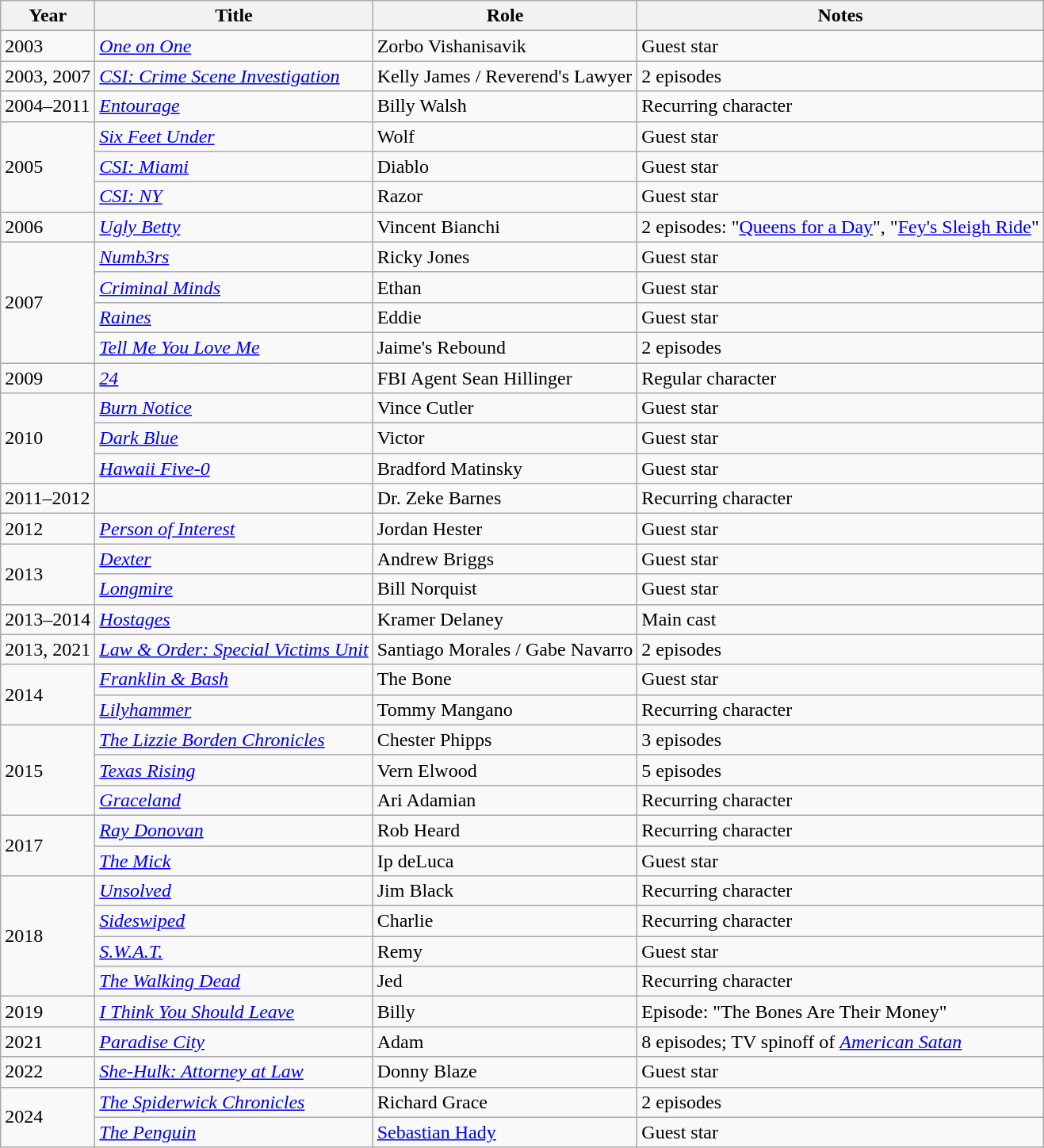<table class="wikitable sortable">
<tr>
<th>Year</th>
<th>Title</th>
<th>Role</th>
<th>Notes</th>
</tr>
<tr>
<td>2003</td>
<td><em><a href='#'>One on One</a></em></td>
<td>Zorbo Vishanisavik</td>
<td>Guest star</td>
</tr>
<tr>
<td>2003, 2007</td>
<td><em><a href='#'>CSI: Crime Scene Investigation</a></em></td>
<td>Kelly James / Reverend's Lawyer</td>
<td>2 episodes</td>
</tr>
<tr>
<td>2004–2011</td>
<td><em><a href='#'>Entourage</a></em></td>
<td>Billy Walsh</td>
<td>Recurring character</td>
</tr>
<tr>
<td rowspan=3>2005</td>
<td><em><a href='#'>Six Feet Under</a></em></td>
<td>Wolf</td>
<td>Guest star</td>
</tr>
<tr>
<td><em><a href='#'>CSI: Miami</a></em></td>
<td>Diablo</td>
<td>Guest star</td>
</tr>
<tr>
<td><em><a href='#'>CSI: NY</a></em></td>
<td>Razor</td>
<td>Guest star</td>
</tr>
<tr>
<td>2006</td>
<td><em><a href='#'>Ugly Betty</a></em></td>
<td>Vincent Bianchi</td>
<td>2 episodes: "<a href='#'>Queens for a Day</a>", "<a href='#'>Fey's Sleigh Ride</a>"</td>
</tr>
<tr>
<td rowspan=4>2007</td>
<td><em><a href='#'>Numb3rs</a></em></td>
<td>Ricky Jones</td>
<td>Guest star</td>
</tr>
<tr>
<td><em><a href='#'>Criminal Minds</a></em></td>
<td>Ethan</td>
<td>Guest star</td>
</tr>
<tr>
<td><em><a href='#'>Raines</a></em></td>
<td>Eddie</td>
<td>Guest star</td>
</tr>
<tr>
<td><em><a href='#'>Tell Me You Love Me</a></em></td>
<td>Jaime's Rebound</td>
<td>2 episodes</td>
</tr>
<tr>
<td>2009</td>
<td><em><a href='#'>24</a></em></td>
<td>FBI Agent Sean Hillinger</td>
<td>Regular character</td>
</tr>
<tr>
<td rowspan=3>2010</td>
<td><em><a href='#'>Burn Notice</a></em></td>
<td>Vince Cutler</td>
<td>Guest star</td>
</tr>
<tr>
<td><em><a href='#'>Dark Blue</a></em></td>
<td>Victor</td>
<td>Guest star</td>
</tr>
<tr>
<td><em><a href='#'>Hawaii Five-0</a></em></td>
<td>Bradford Matinsky</td>
<td>Guest star</td>
</tr>
<tr>
<td>2011–2012</td>
<td></td>
<td>Dr. Zeke Barnes</td>
<td>Recurring character</td>
</tr>
<tr>
<td>2012</td>
<td><em><a href='#'>Person of Interest</a></em></td>
<td>Jordan Hester</td>
<td>Guest star</td>
</tr>
<tr>
<td rowspan=2>2013</td>
<td><em><a href='#'>Dexter</a></em></td>
<td>Andrew Briggs</td>
<td>Guest star</td>
</tr>
<tr>
<td><em><a href='#'>Longmire</a></em></td>
<td>Bill Norquist</td>
<td>Guest star</td>
</tr>
<tr>
<td>2013–2014</td>
<td><em><a href='#'>Hostages</a></em></td>
<td>Kramer Delaney</td>
<td>Main cast</td>
</tr>
<tr>
<td>2013, 2021</td>
<td><em><a href='#'>Law & Order: Special Victims Unit</a></em></td>
<td>Santiago Morales / Gabe Navarro</td>
<td>2 episodes</td>
</tr>
<tr>
<td rowspan=2>2014</td>
<td><em><a href='#'>Franklin & Bash</a></em></td>
<td>The Bone</td>
<td>Guest star</td>
</tr>
<tr>
<td><em><a href='#'>Lilyhammer</a></em></td>
<td>Tommy Mangano</td>
<td>Recurring character</td>
</tr>
<tr>
<td rowspan=3>2015</td>
<td><em><a href='#'>The Lizzie Borden Chronicles</a></em></td>
<td>Chester Phipps</td>
<td>3 episodes</td>
</tr>
<tr>
<td><em><a href='#'>Texas Rising</a></em></td>
<td>Vern Elwood</td>
<td>5 episodes</td>
</tr>
<tr>
<td><em><a href='#'>Graceland</a></em></td>
<td>Ari Adamian</td>
<td>Recurring character</td>
</tr>
<tr>
<td rowspan=2>2017</td>
<td><em><a href='#'>Ray Donovan</a></em></td>
<td>Rob Heard</td>
<td>Recurring character</td>
</tr>
<tr>
<td><em><a href='#'>The Mick</a></em></td>
<td>Ip deLuca</td>
<td>Guest star</td>
</tr>
<tr>
<td rowspan=4>2018</td>
<td><em><a href='#'>Unsolved</a></em></td>
<td>Jim Black</td>
<td>Recurring character</td>
</tr>
<tr>
<td><em><a href='#'>Sideswiped</a></em></td>
<td>Charlie</td>
<td>Recurring character</td>
</tr>
<tr>
<td><em><a href='#'>S.W.A.T.</a></em></td>
<td>Remy</td>
<td>Guest star</td>
</tr>
<tr>
<td><em><a href='#'>The Walking Dead</a></em></td>
<td>Jed</td>
<td>Recurring character</td>
</tr>
<tr>
<td>2019</td>
<td><em><a href='#'>I Think You Should Leave</a></em></td>
<td>Billy</td>
<td>Episode: "The Bones Are Their Money"</td>
</tr>
<tr>
<td>2021</td>
<td><em><a href='#'>Paradise City</a></em></td>
<td>Adam</td>
<td>8 episodes; TV spinoff of <em><a href='#'>American Satan</a></em></td>
</tr>
<tr>
<td>2022</td>
<td><em><a href='#'>She-Hulk: Attorney at Law</a></em></td>
<td>Donny Blaze</td>
<td>Guest star</td>
</tr>
<tr>
<td rowspan=2>2024</td>
<td><em><a href='#'>The Spiderwick Chronicles</a></em></td>
<td>Richard Grace</td>
<td>2 episodes</td>
</tr>
<tr>
<td><em><a href='#'>The Penguin</a></em></td>
<td><a href='#'>Sebastian Hady</a></td>
<td>Guest star</td>
</tr>
</table>
